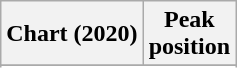<table class="wikitable plainrowheaders">
<tr>
<th>Chart (2020)</th>
<th>Peak<br>position</th>
</tr>
<tr>
</tr>
<tr>
</tr>
</table>
